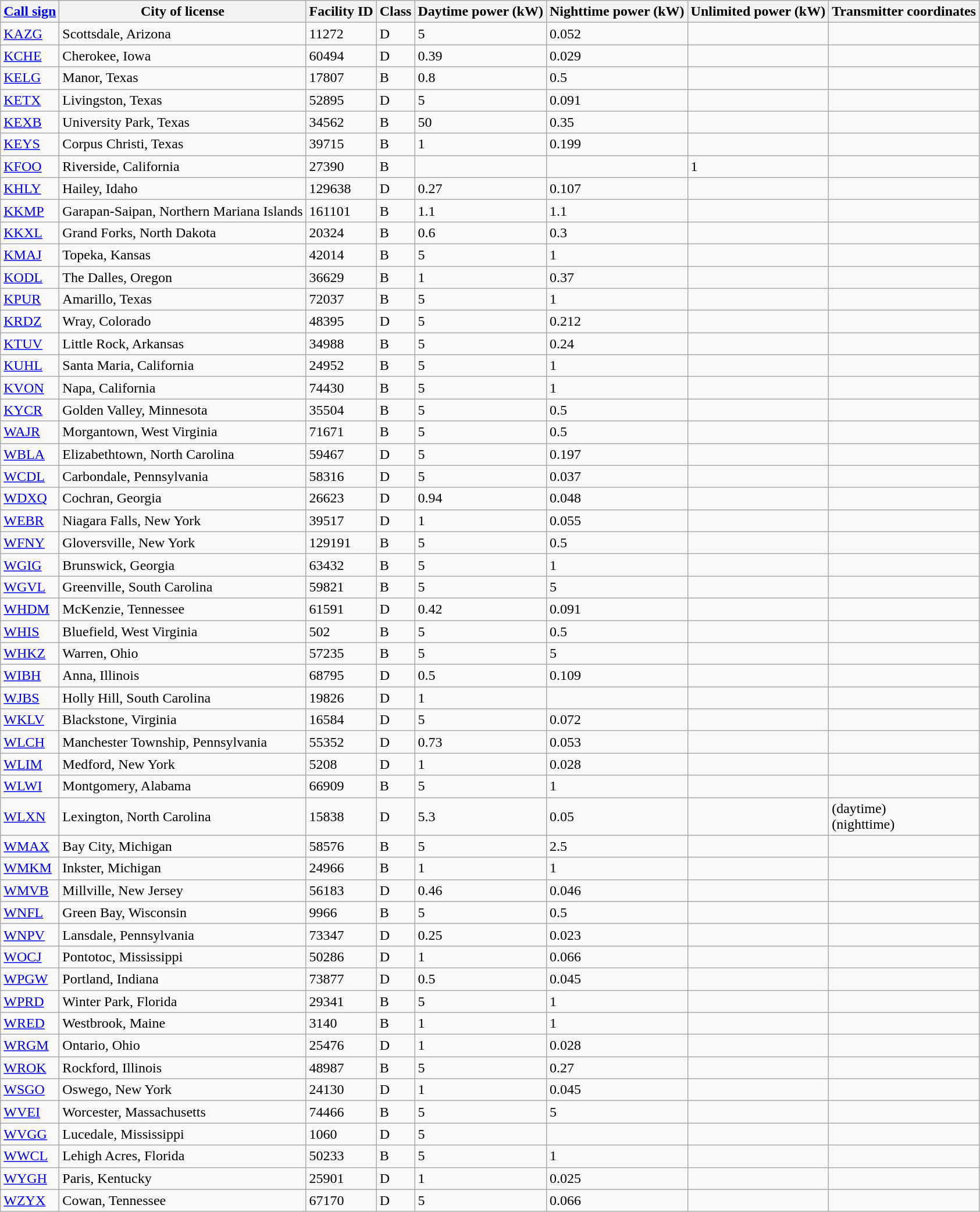<table class="wikitable sortable">
<tr>
<th><a href='#'>Call sign</a></th>
<th>City of license</th>
<th>Facility ID</th>
<th>Class</th>
<th>Daytime power (kW)</th>
<th>Nighttime power (kW)</th>
<th>Unlimited power (kW)</th>
<th>Transmitter coordinates</th>
</tr>
<tr>
<td><a href='#'>KAZG</a></td>
<td>Scottsdale, Arizona</td>
<td>11272</td>
<td>D</td>
<td>5</td>
<td>0.052</td>
<td></td>
<td></td>
</tr>
<tr>
<td><a href='#'>KCHE</a></td>
<td>Cherokee, Iowa</td>
<td>60494</td>
<td>D</td>
<td>0.39</td>
<td>0.029</td>
<td></td>
<td></td>
</tr>
<tr>
<td><a href='#'>KELG</a></td>
<td>Manor, Texas</td>
<td>17807</td>
<td>B</td>
<td>0.8</td>
<td>0.5</td>
<td></td>
<td></td>
</tr>
<tr>
<td><a href='#'>KETX</a></td>
<td>Livingston, Texas</td>
<td>52895</td>
<td>D</td>
<td>5</td>
<td>0.091</td>
<td></td>
<td></td>
</tr>
<tr>
<td><a href='#'>KEXB</a></td>
<td>University Park, Texas</td>
<td>34562</td>
<td>B</td>
<td>50</td>
<td>0.35</td>
<td></td>
<td></td>
</tr>
<tr>
<td><a href='#'>KEYS</a></td>
<td>Corpus Christi, Texas</td>
<td>39715</td>
<td>B</td>
<td>1</td>
<td>0.199</td>
<td></td>
<td></td>
</tr>
<tr>
<td><a href='#'>KFOO</a></td>
<td>Riverside, California</td>
<td>27390</td>
<td>B</td>
<td></td>
<td></td>
<td>1</td>
<td></td>
</tr>
<tr>
<td><a href='#'>KHLY</a></td>
<td>Hailey, Idaho</td>
<td>129638</td>
<td>D</td>
<td>0.27</td>
<td>0.107</td>
<td></td>
<td></td>
</tr>
<tr>
<td><a href='#'>KKMP</a></td>
<td>Garapan-Saipan, Northern Mariana Islands</td>
<td>161101</td>
<td>B</td>
<td>1.1</td>
<td>1.1</td>
<td></td>
<td></td>
</tr>
<tr>
<td><a href='#'>KKXL</a></td>
<td>Grand Forks, North Dakota</td>
<td>20324</td>
<td>B</td>
<td>0.6</td>
<td>0.3</td>
<td></td>
<td></td>
</tr>
<tr>
<td><a href='#'>KMAJ</a></td>
<td>Topeka, Kansas</td>
<td>42014</td>
<td>B</td>
<td>5</td>
<td>1</td>
<td></td>
<td></td>
</tr>
<tr>
<td><a href='#'>KODL</a></td>
<td>The Dalles, Oregon</td>
<td>36629</td>
<td>B</td>
<td>1</td>
<td>0.37</td>
<td></td>
<td></td>
</tr>
<tr>
<td><a href='#'>KPUR</a></td>
<td>Amarillo, Texas</td>
<td>72037</td>
<td>B</td>
<td>5</td>
<td>1</td>
<td></td>
<td></td>
</tr>
<tr>
<td><a href='#'>KRDZ</a></td>
<td>Wray, Colorado</td>
<td>48395</td>
<td>D</td>
<td>5</td>
<td>0.212</td>
<td></td>
<td></td>
</tr>
<tr>
<td><a href='#'>KTUV</a></td>
<td>Little Rock, Arkansas</td>
<td>34988</td>
<td>B</td>
<td>5</td>
<td>0.24</td>
<td></td>
<td></td>
</tr>
<tr>
<td><a href='#'>KUHL</a></td>
<td>Santa Maria, California</td>
<td>24952</td>
<td>B</td>
<td>5</td>
<td>1</td>
<td></td>
<td></td>
</tr>
<tr>
<td><a href='#'>KVON</a></td>
<td>Napa, California</td>
<td>74430</td>
<td>B</td>
<td>5</td>
<td>1</td>
<td></td>
<td></td>
</tr>
<tr>
<td><a href='#'>KYCR</a></td>
<td>Golden Valley, Minnesota</td>
<td>35504</td>
<td>B</td>
<td>5</td>
<td>0.5</td>
<td></td>
<td></td>
</tr>
<tr>
<td><a href='#'>WAJR</a></td>
<td>Morgantown, West Virginia</td>
<td>71671</td>
<td>B</td>
<td>5</td>
<td>0.5</td>
<td></td>
<td></td>
</tr>
<tr>
<td><a href='#'>WBLA</a></td>
<td>Elizabethtown, North Carolina</td>
<td>59467</td>
<td>D</td>
<td>5</td>
<td>0.197</td>
<td></td>
<td></td>
</tr>
<tr>
<td><a href='#'>WCDL</a></td>
<td>Carbondale, Pennsylvania</td>
<td>58316</td>
<td>D</td>
<td>5</td>
<td>0.037</td>
<td></td>
<td></td>
</tr>
<tr>
<td><a href='#'>WDXQ</a></td>
<td>Cochran, Georgia</td>
<td>26623</td>
<td>D</td>
<td>0.94</td>
<td>0.048</td>
<td></td>
<td></td>
</tr>
<tr>
<td><a href='#'>WEBR</a></td>
<td>Niagara Falls, New York</td>
<td>39517</td>
<td>D</td>
<td>1</td>
<td>0.055</td>
<td></td>
<td></td>
</tr>
<tr>
<td><a href='#'>WFNY</a></td>
<td>Gloversville, New York</td>
<td>129191</td>
<td>B</td>
<td>5</td>
<td>0.5</td>
<td></td>
<td></td>
</tr>
<tr>
<td><a href='#'>WGIG</a></td>
<td>Brunswick, Georgia</td>
<td>63432</td>
<td>B</td>
<td>5</td>
<td>1</td>
<td></td>
<td></td>
</tr>
<tr>
<td><a href='#'>WGVL</a></td>
<td>Greenville, South Carolina</td>
<td>59821</td>
<td>B</td>
<td>5</td>
<td>5</td>
<td></td>
<td></td>
</tr>
<tr>
<td><a href='#'>WHDM</a></td>
<td>McKenzie, Tennessee</td>
<td>61591</td>
<td>D</td>
<td>0.42</td>
<td>0.091</td>
<td></td>
<td></td>
</tr>
<tr>
<td><a href='#'>WHIS</a></td>
<td>Bluefield, West Virginia</td>
<td>502</td>
<td>B</td>
<td>5</td>
<td>0.5</td>
<td></td>
<td></td>
</tr>
<tr>
<td><a href='#'>WHKZ</a></td>
<td>Warren, Ohio</td>
<td>57235</td>
<td>B</td>
<td>5</td>
<td>5</td>
<td></td>
<td></td>
</tr>
<tr>
<td><a href='#'>WIBH</a></td>
<td>Anna, Illinois</td>
<td>68795</td>
<td>D</td>
<td>0.5</td>
<td>0.109</td>
<td></td>
<td></td>
</tr>
<tr>
<td><a href='#'>WJBS</a></td>
<td>Holly Hill, South Carolina</td>
<td>19826</td>
<td>D</td>
<td>1</td>
<td></td>
<td></td>
<td></td>
</tr>
<tr>
<td><a href='#'>WKLV</a></td>
<td>Blackstone, Virginia</td>
<td>16584</td>
<td>D</td>
<td>5</td>
<td>0.072</td>
<td></td>
<td></td>
</tr>
<tr>
<td><a href='#'>WLCH</a></td>
<td>Manchester Township, Pennsylvania</td>
<td>55352</td>
<td>D</td>
<td>0.73</td>
<td>0.053</td>
<td></td>
<td></td>
</tr>
<tr>
<td><a href='#'>WLIM</a></td>
<td>Medford, New York</td>
<td>5208</td>
<td>D</td>
<td>1</td>
<td>0.028</td>
<td></td>
<td></td>
</tr>
<tr>
<td><a href='#'>WLWI</a></td>
<td>Montgomery, Alabama</td>
<td>66909</td>
<td>B</td>
<td>5</td>
<td>1</td>
<td></td>
<td></td>
</tr>
<tr>
<td><a href='#'>WLXN</a></td>
<td>Lexington, North Carolina</td>
<td>15838</td>
<td>D</td>
<td>5.3</td>
<td>0.05</td>
<td></td>
<td> (daytime)<br> (nighttime)</td>
</tr>
<tr>
<td><a href='#'>WMAX</a></td>
<td>Bay City, Michigan</td>
<td>58576</td>
<td>B</td>
<td>5</td>
<td>2.5</td>
<td></td>
<td></td>
</tr>
<tr>
<td><a href='#'>WMKM</a></td>
<td>Inkster, Michigan</td>
<td>24966</td>
<td>B</td>
<td>1</td>
<td>1</td>
<td></td>
<td></td>
</tr>
<tr>
<td><a href='#'>WMVB</a></td>
<td>Millville, New Jersey</td>
<td>56183</td>
<td>D</td>
<td>0.46</td>
<td>0.046</td>
<td></td>
<td></td>
</tr>
<tr>
<td><a href='#'>WNFL</a></td>
<td>Green Bay, Wisconsin</td>
<td>9966</td>
<td>B</td>
<td>5</td>
<td>0.5</td>
<td></td>
<td></td>
</tr>
<tr>
<td><a href='#'>WNPV</a></td>
<td>Lansdale, Pennsylvania</td>
<td>73347</td>
<td>D</td>
<td>0.25</td>
<td>0.023</td>
<td></td>
<td></td>
</tr>
<tr>
<td><a href='#'>WOCJ</a></td>
<td>Pontotoc, Mississippi</td>
<td>50286</td>
<td>D</td>
<td>1</td>
<td>0.066</td>
<td></td>
<td></td>
</tr>
<tr>
<td><a href='#'>WPGW</a></td>
<td>Portland, Indiana</td>
<td>73877</td>
<td>D</td>
<td>0.5</td>
<td>0.045</td>
<td></td>
<td></td>
</tr>
<tr>
<td><a href='#'>WPRD</a></td>
<td>Winter Park, Florida</td>
<td>29341</td>
<td>B</td>
<td>5</td>
<td>1</td>
<td></td>
<td></td>
</tr>
<tr>
<td><a href='#'>WRED</a></td>
<td>Westbrook, Maine</td>
<td>3140</td>
<td>B</td>
<td>1</td>
<td>1</td>
<td></td>
<td></td>
</tr>
<tr>
<td><a href='#'>WRGM</a></td>
<td>Ontario, Ohio</td>
<td>25476</td>
<td>D</td>
<td>1</td>
<td>0.028</td>
<td></td>
<td></td>
</tr>
<tr>
<td><a href='#'>WROK</a></td>
<td>Rockford, Illinois</td>
<td>48987</td>
<td>B</td>
<td>5</td>
<td>0.27</td>
<td></td>
<td></td>
</tr>
<tr>
<td><a href='#'>WSGO</a></td>
<td>Oswego, New York</td>
<td>24130</td>
<td>D</td>
<td>1</td>
<td>0.045</td>
<td></td>
<td></td>
</tr>
<tr>
<td><a href='#'>WVEI</a></td>
<td>Worcester, Massachusetts</td>
<td>74466</td>
<td>B</td>
<td>5</td>
<td>5</td>
<td></td>
<td></td>
</tr>
<tr>
<td><a href='#'>WVGG</a></td>
<td>Lucedale, Mississippi</td>
<td>1060</td>
<td>D</td>
<td>5</td>
<td></td>
<td></td>
<td></td>
</tr>
<tr>
<td><a href='#'>WWCL</a></td>
<td>Lehigh Acres, Florida</td>
<td>50233</td>
<td>B</td>
<td>5</td>
<td>1</td>
<td></td>
<td></td>
</tr>
<tr>
<td><a href='#'>WYGH</a></td>
<td>Paris, Kentucky</td>
<td>25901</td>
<td>D</td>
<td>1</td>
<td>0.025</td>
<td></td>
<td></td>
</tr>
<tr>
<td><a href='#'>WZYX</a></td>
<td>Cowan, Tennessee</td>
<td>67170</td>
<td>D</td>
<td>5</td>
<td>0.066</td>
<td></td>
<td></td>
</tr>
</table>
